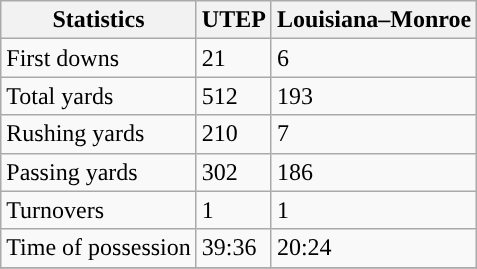<table class="wikitable">
<tr>
<th>Statistics</th>
<th>UTEP</th>
<th>Louisiana–Monroe</th>
</tr>
<tr>
<td>First downs</td>
<td>21</td>
<td>6</td>
</tr>
<tr>
<td>Total yards</td>
<td>512</td>
<td>193</td>
</tr>
<tr>
<td>Rushing yards</td>
<td>210</td>
<td>7</td>
</tr>
<tr>
<td>Passing yards</td>
<td>302</td>
<td>186</td>
</tr>
<tr>
<td>Turnovers</td>
<td>1</td>
<td>1</td>
</tr>
<tr>
<td>Time of possession</td>
<td>39:36</td>
<td>20:24</td>
</tr>
<tr>
</tr>
</table>
